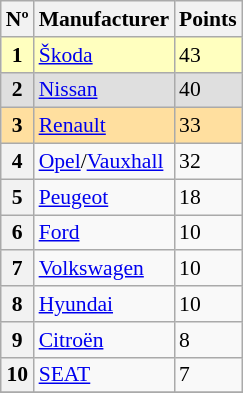<table class="wikitable" style="font-size:90%;">
<tr>
<th>Nº</th>
<th>Manufacturer</th>
<th>Points</th>
</tr>
<tr>
<th style="background:#FFFFBF;">1</th>
<td style="background:#FFFFBF;"> <a href='#'>Škoda</a></td>
<td style="background:#FFFFBF;">43</td>
</tr>
<tr>
<th style="background:#DFDFDF;">2</th>
<td style="background:#DFDFDF;"> <a href='#'>Nissan</a></td>
<td style="background:#DFDFDF;">40</td>
</tr>
<tr>
<th style="background:#FFDF9F;">3</th>
<td style="background:#FFDF9F;"> <a href='#'>Renault</a></td>
<td style="background:#FFDF9F;">33</td>
</tr>
<tr>
<th>4</th>
<td> <a href='#'>Opel</a>/<a href='#'>Vauxhall</a></td>
<td>32</td>
</tr>
<tr>
<th>5</th>
<td> <a href='#'>Peugeot</a></td>
<td>18</td>
</tr>
<tr>
<th>6</th>
<td> <a href='#'>Ford</a></td>
<td>10</td>
</tr>
<tr>
<th>7</th>
<td> <a href='#'>Volkswagen</a></td>
<td>10</td>
</tr>
<tr>
<th>8</th>
<td> <a href='#'>Hyundai</a></td>
<td>10</td>
</tr>
<tr>
<th>9</th>
<td> <a href='#'>Citroën</a></td>
<td>8</td>
</tr>
<tr>
<th>10</th>
<td> <a href='#'>SEAT</a></td>
<td>7</td>
</tr>
<tr>
</tr>
</table>
